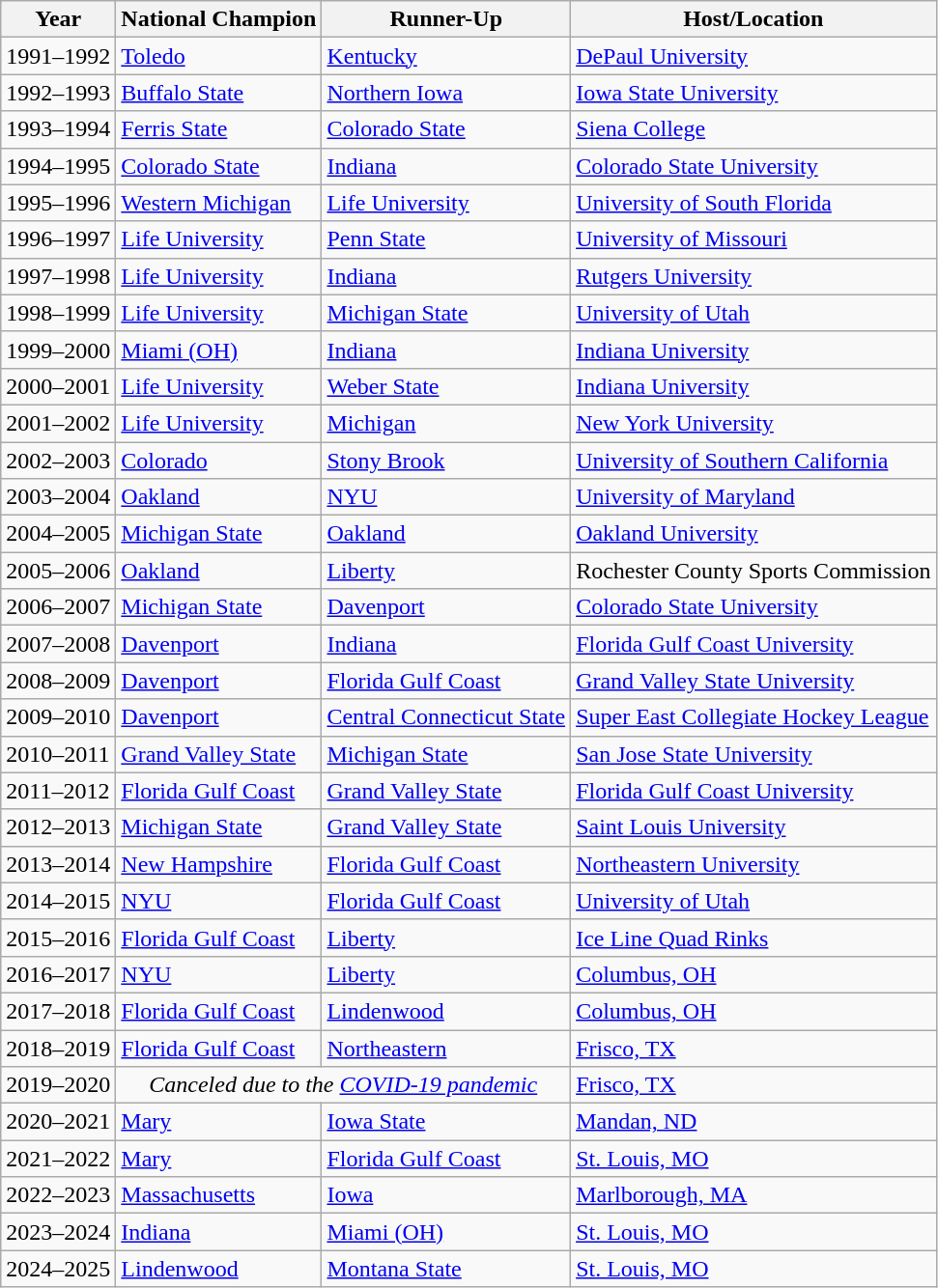<table class="wikitable">
<tr>
<th>Year</th>
<th>National Champion</th>
<th>Runner-Up</th>
<th>Host/Location</th>
</tr>
<tr>
<td>1991–1992</td>
<td><a href='#'>Toledo</a></td>
<td><a href='#'>Kentucky</a></td>
<td><a href='#'>DePaul University</a></td>
</tr>
<tr>
<td>1992–1993</td>
<td><a href='#'>Buffalo State</a></td>
<td><a href='#'>Northern Iowa</a></td>
<td><a href='#'>Iowa State University</a></td>
</tr>
<tr>
<td>1993–1994</td>
<td><a href='#'>Ferris State</a></td>
<td><a href='#'>Colorado State</a></td>
<td><a href='#'>Siena College</a></td>
</tr>
<tr>
<td>1994–1995</td>
<td><a href='#'>Colorado State</a></td>
<td><a href='#'>Indiana</a></td>
<td><a href='#'>Colorado State University</a></td>
</tr>
<tr>
<td>1995–1996</td>
<td><a href='#'>Western Michigan</a></td>
<td><a href='#'>Life University</a></td>
<td><a href='#'>University of South Florida</a></td>
</tr>
<tr>
<td>1996–1997</td>
<td><a href='#'>Life University</a></td>
<td><a href='#'>Penn State</a></td>
<td><a href='#'>University of Missouri</a></td>
</tr>
<tr>
<td>1997–1998</td>
<td><a href='#'>Life University</a></td>
<td><a href='#'>Indiana</a></td>
<td><a href='#'>Rutgers University</a></td>
</tr>
<tr>
<td>1998–1999</td>
<td><a href='#'>Life University</a></td>
<td><a href='#'>Michigan State</a></td>
<td><a href='#'>University of Utah</a></td>
</tr>
<tr>
<td>1999–2000</td>
<td><a href='#'>Miami (OH)</a></td>
<td><a href='#'>Indiana</a></td>
<td><a href='#'>Indiana University</a></td>
</tr>
<tr>
<td>2000–2001</td>
<td><a href='#'>Life University</a></td>
<td><a href='#'>Weber State</a></td>
<td><a href='#'>Indiana University</a></td>
</tr>
<tr>
<td>2001–2002</td>
<td><a href='#'>Life University</a></td>
<td><a href='#'>Michigan</a></td>
<td><a href='#'>New York University</a></td>
</tr>
<tr>
<td>2002–2003</td>
<td><a href='#'>Colorado</a></td>
<td><a href='#'>Stony Brook</a></td>
<td><a href='#'>University of Southern California</a></td>
</tr>
<tr>
<td>2003–2004</td>
<td><a href='#'>Oakland</a></td>
<td><a href='#'>NYU</a></td>
<td><a href='#'>University of Maryland</a></td>
</tr>
<tr>
<td>2004–2005</td>
<td><a href='#'>Michigan State</a></td>
<td><a href='#'>Oakland</a></td>
<td><a href='#'>Oakland University</a></td>
</tr>
<tr>
<td>2005–2006</td>
<td><a href='#'>Oakland</a></td>
<td><a href='#'>Liberty</a></td>
<td>Rochester County Sports Commission</td>
</tr>
<tr>
<td>2006–2007</td>
<td><a href='#'>Michigan State</a></td>
<td><a href='#'>Davenport</a></td>
<td><a href='#'>Colorado State University</a></td>
</tr>
<tr>
<td>2007–2008</td>
<td><a href='#'>Davenport</a></td>
<td><a href='#'>Indiana</a></td>
<td><a href='#'>Florida Gulf Coast University</a></td>
</tr>
<tr>
<td>2008–2009</td>
<td><a href='#'>Davenport</a></td>
<td><a href='#'>Florida Gulf Coast</a></td>
<td><a href='#'>Grand Valley State University</a></td>
</tr>
<tr>
<td>2009–2010</td>
<td><a href='#'>Davenport</a></td>
<td><a href='#'>Central Connecticut State</a></td>
<td><a href='#'>Super East Collegiate Hockey League</a></td>
</tr>
<tr>
<td>2010–2011</td>
<td><a href='#'>Grand Valley State</a></td>
<td><a href='#'>Michigan State</a></td>
<td><a href='#'>San Jose State University</a></td>
</tr>
<tr>
<td>2011–2012</td>
<td><a href='#'>Florida Gulf Coast</a></td>
<td><a href='#'>Grand Valley State</a></td>
<td><a href='#'>Florida Gulf Coast University</a></td>
</tr>
<tr>
<td>2012–2013</td>
<td><a href='#'>Michigan State</a></td>
<td><a href='#'>Grand Valley State</a></td>
<td><a href='#'>Saint Louis University</a></td>
</tr>
<tr>
<td>2013–2014</td>
<td><a href='#'>New Hampshire</a></td>
<td><a href='#'>Florida Gulf Coast</a></td>
<td><a href='#'>Northeastern University</a></td>
</tr>
<tr>
<td>2014–2015</td>
<td><a href='#'>NYU</a></td>
<td><a href='#'>Florida Gulf Coast</a></td>
<td><a href='#'>University of Utah</a></td>
</tr>
<tr>
<td>2015–2016</td>
<td><a href='#'>Florida Gulf Coast</a></td>
<td><a href='#'>Liberty</a></td>
<td><a href='#'>Ice Line Quad Rinks</a></td>
</tr>
<tr>
<td>2016–2017</td>
<td><a href='#'>NYU</a></td>
<td><a href='#'>Liberty</a></td>
<td><a href='#'>Columbus, OH</a></td>
</tr>
<tr>
<td>2017–2018</td>
<td><a href='#'>Florida Gulf Coast</a></td>
<td><a href='#'>Lindenwood</a></td>
<td><a href='#'>Columbus, OH</a></td>
</tr>
<tr>
<td>2018–2019</td>
<td><a href='#'>Florida Gulf Coast</a></td>
<td><a href='#'>Northeastern</a></td>
<td><a href='#'>Frisco, TX</a></td>
</tr>
<tr>
<td>2019–2020</td>
<td colspan="2" align=center><em>Canceled due to the <a href='#'>COVID-19 pandemic</a></em></td>
<td><a href='#'>Frisco, TX</a></td>
</tr>
<tr>
<td>2020–2021</td>
<td><a href='#'>Mary</a></td>
<td><a href='#'>Iowa State</a></td>
<td><a href='#'>Mandan, ND</a></td>
</tr>
<tr>
<td>2021–2022</td>
<td><a href='#'>Mary</a></td>
<td><a href='#'>Florida Gulf Coast</a></td>
<td><a href='#'>St. Louis, MO</a></td>
</tr>
<tr>
<td>2022–2023</td>
<td><a href='#'>Massachusetts</a></td>
<td><a href='#'>Iowa</a></td>
<td><a href='#'>Marlborough, MA</a></td>
</tr>
<tr>
<td>2023–2024</td>
<td><a href='#'>Indiana</a></td>
<td><a href='#'>Miami (OH)</a></td>
<td><a href='#'>St. Louis, MO</a></td>
</tr>
<tr>
<td>2024–2025</td>
<td><a href='#'>Lindenwood</a></td>
<td><a href='#'>Montana State</a></td>
<td><a href='#'>St. Louis, MO</a></td>
</tr>
</table>
